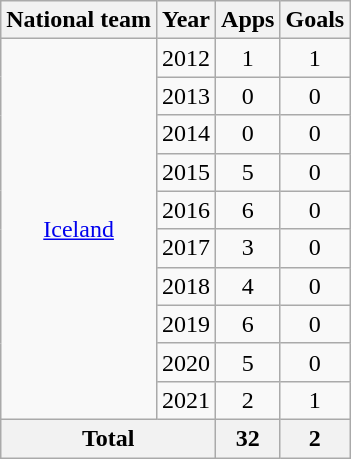<table class="wikitable" style="text-align:center">
<tr>
<th>National team</th>
<th>Year</th>
<th>Apps</th>
<th>Goals</th>
</tr>
<tr>
<td rowspan="10"><a href='#'>Iceland</a></td>
<td>2012</td>
<td>1</td>
<td>1</td>
</tr>
<tr>
<td>2013</td>
<td>0</td>
<td>0</td>
</tr>
<tr>
<td>2014</td>
<td>0</td>
<td>0</td>
</tr>
<tr>
<td>2015</td>
<td>5</td>
<td>0</td>
</tr>
<tr>
<td>2016</td>
<td>6</td>
<td>0</td>
</tr>
<tr>
<td>2017</td>
<td>3</td>
<td>0</td>
</tr>
<tr>
<td>2018</td>
<td>4</td>
<td>0</td>
</tr>
<tr>
<td>2019</td>
<td>6</td>
<td>0</td>
</tr>
<tr>
<td>2020</td>
<td>5</td>
<td>0</td>
</tr>
<tr>
<td>2021</td>
<td>2</td>
<td>1</td>
</tr>
<tr>
<th colspan="2">Total</th>
<th>32</th>
<th>2</th>
</tr>
</table>
